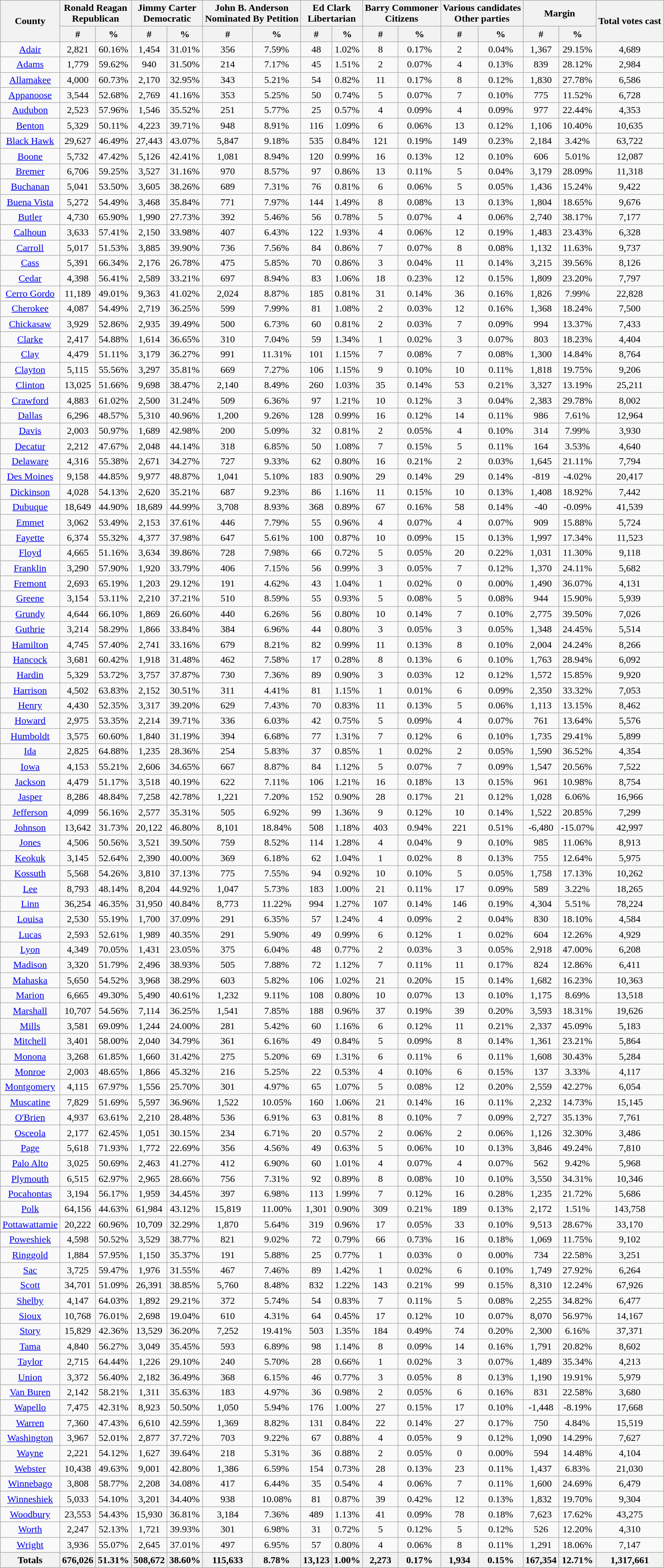<table class="wikitable sortable" style="text-align:center">
<tr>
<th style="text-align:center;" rowspan="2">County</th>
<th style="text-align:center;" colspan="2">Ronald Reagan<br>Republican</th>
<th style="text-align:center;" colspan="2">Jimmy Carter<br>Democratic</th>
<th style="text-align:center;" colspan="2">John B. Anderson<br>Nominated By Petition</th>
<th style="text-align:center;" colspan="2">Ed Clark<br>Libertarian</th>
<th style="text-align:center;" colspan="2">Barry Commoner<br>Citizens</th>
<th style="text-align:center;" colspan="2">Various candidates<br>Other parties</th>
<th style="text-align:center;" colspan="2">Margin</th>
<th style="text-align:center;" rowspan="2">Total votes cast</th>
</tr>
<tr>
<th data-sort-type="number">#</th>
<th data-sort-type="number">%</th>
<th data-sort-type="number">#</th>
<th data-sort-type="number">%</th>
<th data-sort-type="number">#</th>
<th data-sort-type="number">%</th>
<th data-sort-type="number">#</th>
<th data-sort-type="number">%</th>
<th data-sort-type="number">#</th>
<th data-sort-type="number">%</th>
<th data-sort-type="number">#</th>
<th data-sort-type="number">%</th>
<th data-sort-type="number">#</th>
<th data-sort-type="number">%</th>
</tr>
<tr style="text-align:center;">
<td><a href='#'>Adair</a></td>
<td>2,821</td>
<td>60.16%</td>
<td>1,454</td>
<td>31.01%</td>
<td>356</td>
<td>7.59%</td>
<td>48</td>
<td>1.02%</td>
<td>8</td>
<td>0.17%</td>
<td>2</td>
<td>0.04%</td>
<td>1,367</td>
<td>29.15%</td>
<td>4,689</td>
</tr>
<tr style="text-align:center;">
<td><a href='#'>Adams</a></td>
<td>1,779</td>
<td>59.62%</td>
<td>940</td>
<td>31.50%</td>
<td>214</td>
<td>7.17%</td>
<td>45</td>
<td>1.51%</td>
<td>2</td>
<td>0.07%</td>
<td>4</td>
<td>0.13%</td>
<td>839</td>
<td>28.12%</td>
<td>2,984</td>
</tr>
<tr style="text-align:center;">
<td><a href='#'>Allamakee</a></td>
<td>4,000</td>
<td>60.73%</td>
<td>2,170</td>
<td>32.95%</td>
<td>343</td>
<td>5.21%</td>
<td>54</td>
<td>0.82%</td>
<td>11</td>
<td>0.17%</td>
<td>8</td>
<td>0.12%</td>
<td>1,830</td>
<td>27.78%</td>
<td>6,586</td>
</tr>
<tr style="text-align:center;">
<td><a href='#'>Appanoose</a></td>
<td>3,544</td>
<td>52.68%</td>
<td>2,769</td>
<td>41.16%</td>
<td>353</td>
<td>5.25%</td>
<td>50</td>
<td>0.74%</td>
<td>5</td>
<td>0.07%</td>
<td>7</td>
<td>0.10%</td>
<td>775</td>
<td>11.52%</td>
<td>6,728</td>
</tr>
<tr style="text-align:center;">
<td><a href='#'>Audubon</a></td>
<td>2,523</td>
<td>57.96%</td>
<td>1,546</td>
<td>35.52%</td>
<td>251</td>
<td>5.77%</td>
<td>25</td>
<td>0.57%</td>
<td>4</td>
<td>0.09%</td>
<td>4</td>
<td>0.09%</td>
<td>977</td>
<td>22.44%</td>
<td>4,353</td>
</tr>
<tr style="text-align:center;">
<td><a href='#'>Benton</a></td>
<td>5,329</td>
<td>50.11%</td>
<td>4,223</td>
<td>39.71%</td>
<td>948</td>
<td>8.91%</td>
<td>116</td>
<td>1.09%</td>
<td>6</td>
<td>0.06%</td>
<td>13</td>
<td>0.12%</td>
<td>1,106</td>
<td>10.40%</td>
<td>10,635</td>
</tr>
<tr style="text-align:center;">
<td><a href='#'>Black Hawk</a></td>
<td>29,627</td>
<td>46.49%</td>
<td>27,443</td>
<td>43.07%</td>
<td>5,847</td>
<td>9.18%</td>
<td>535</td>
<td>0.84%</td>
<td>121</td>
<td>0.19%</td>
<td>149</td>
<td>0.23%</td>
<td>2,184</td>
<td>3.42%</td>
<td>63,722</td>
</tr>
<tr style="text-align:center;">
<td><a href='#'>Boone</a></td>
<td>5,732</td>
<td>47.42%</td>
<td>5,126</td>
<td>42.41%</td>
<td>1,081</td>
<td>8.94%</td>
<td>120</td>
<td>0.99%</td>
<td>16</td>
<td>0.13%</td>
<td>12</td>
<td>0.10%</td>
<td>606</td>
<td>5.01%</td>
<td>12,087</td>
</tr>
<tr style="text-align:center;">
<td><a href='#'>Bremer</a></td>
<td>6,706</td>
<td>59.25%</td>
<td>3,527</td>
<td>31.16%</td>
<td>970</td>
<td>8.57%</td>
<td>97</td>
<td>0.86%</td>
<td>13</td>
<td>0.11%</td>
<td>5</td>
<td>0.04%</td>
<td>3,179</td>
<td>28.09%</td>
<td>11,318</td>
</tr>
<tr style="text-align:center;">
<td><a href='#'>Buchanan</a></td>
<td>5,041</td>
<td>53.50%</td>
<td>3,605</td>
<td>38.26%</td>
<td>689</td>
<td>7.31%</td>
<td>76</td>
<td>0.81%</td>
<td>6</td>
<td>0.06%</td>
<td>5</td>
<td>0.05%</td>
<td>1,436</td>
<td>15.24%</td>
<td>9,422</td>
</tr>
<tr style="text-align:center;">
<td><a href='#'>Buena Vista</a></td>
<td>5,272</td>
<td>54.49%</td>
<td>3,468</td>
<td>35.84%</td>
<td>771</td>
<td>7.97%</td>
<td>144</td>
<td>1.49%</td>
<td>8</td>
<td>0.08%</td>
<td>13</td>
<td>0.13%</td>
<td>1,804</td>
<td>18.65%</td>
<td>9,676</td>
</tr>
<tr style="text-align:center;">
<td><a href='#'>Butler</a></td>
<td>4,730</td>
<td>65.90%</td>
<td>1,990</td>
<td>27.73%</td>
<td>392</td>
<td>5.46%</td>
<td>56</td>
<td>0.78%</td>
<td>5</td>
<td>0.07%</td>
<td>4</td>
<td>0.06%</td>
<td>2,740</td>
<td>38.17%</td>
<td>7,177</td>
</tr>
<tr style="text-align:center;">
<td><a href='#'>Calhoun</a></td>
<td>3,633</td>
<td>57.41%</td>
<td>2,150</td>
<td>33.98%</td>
<td>407</td>
<td>6.43%</td>
<td>122</td>
<td>1.93%</td>
<td>4</td>
<td>0.06%</td>
<td>12</td>
<td>0.19%</td>
<td>1,483</td>
<td>23.43%</td>
<td>6,328</td>
</tr>
<tr style="text-align:center;">
<td><a href='#'>Carroll</a></td>
<td>5,017</td>
<td>51.53%</td>
<td>3,885</td>
<td>39.90%</td>
<td>736</td>
<td>7.56%</td>
<td>84</td>
<td>0.86%</td>
<td>7</td>
<td>0.07%</td>
<td>8</td>
<td>0.08%</td>
<td>1,132</td>
<td>11.63%</td>
<td>9,737</td>
</tr>
<tr style="text-align:center;">
<td><a href='#'>Cass</a></td>
<td>5,391</td>
<td>66.34%</td>
<td>2,176</td>
<td>26.78%</td>
<td>475</td>
<td>5.85%</td>
<td>70</td>
<td>0.86%</td>
<td>3</td>
<td>0.04%</td>
<td>11</td>
<td>0.14%</td>
<td>3,215</td>
<td>39.56%</td>
<td>8,126</td>
</tr>
<tr style="text-align:center;">
<td><a href='#'>Cedar</a></td>
<td>4,398</td>
<td>56.41%</td>
<td>2,589</td>
<td>33.21%</td>
<td>697</td>
<td>8.94%</td>
<td>83</td>
<td>1.06%</td>
<td>18</td>
<td>0.23%</td>
<td>12</td>
<td>0.15%</td>
<td>1,809</td>
<td>23.20%</td>
<td>7,797</td>
</tr>
<tr style="text-align:center;">
<td><a href='#'>Cerro Gordo</a></td>
<td>11,189</td>
<td>49.01%</td>
<td>9,363</td>
<td>41.02%</td>
<td>2,024</td>
<td>8.87%</td>
<td>185</td>
<td>0.81%</td>
<td>31</td>
<td>0.14%</td>
<td>36</td>
<td>0.16%</td>
<td>1,826</td>
<td>7.99%</td>
<td>22,828</td>
</tr>
<tr style="text-align:center;">
<td><a href='#'>Cherokee</a></td>
<td>4,087</td>
<td>54.49%</td>
<td>2,719</td>
<td>36.25%</td>
<td>599</td>
<td>7.99%</td>
<td>81</td>
<td>1.08%</td>
<td>2</td>
<td>0.03%</td>
<td>12</td>
<td>0.16%</td>
<td>1,368</td>
<td>18.24%</td>
<td>7,500</td>
</tr>
<tr style="text-align:center;">
<td><a href='#'>Chickasaw</a></td>
<td>3,929</td>
<td>52.86%</td>
<td>2,935</td>
<td>39.49%</td>
<td>500</td>
<td>6.73%</td>
<td>60</td>
<td>0.81%</td>
<td>2</td>
<td>0.03%</td>
<td>7</td>
<td>0.09%</td>
<td>994</td>
<td>13.37%</td>
<td>7,433</td>
</tr>
<tr style="text-align:center;">
<td><a href='#'>Clarke</a></td>
<td>2,417</td>
<td>54.88%</td>
<td>1,614</td>
<td>36.65%</td>
<td>310</td>
<td>7.04%</td>
<td>59</td>
<td>1.34%</td>
<td>1</td>
<td>0.02%</td>
<td>3</td>
<td>0.07%</td>
<td>803</td>
<td>18.23%</td>
<td>4,404</td>
</tr>
<tr style="text-align:center;">
<td><a href='#'>Clay</a></td>
<td>4,479</td>
<td>51.11%</td>
<td>3,179</td>
<td>36.27%</td>
<td>991</td>
<td>11.31%</td>
<td>101</td>
<td>1.15%</td>
<td>7</td>
<td>0.08%</td>
<td>7</td>
<td>0.08%</td>
<td>1,300</td>
<td>14.84%</td>
<td>8,764</td>
</tr>
<tr style="text-align:center;">
<td><a href='#'>Clayton</a></td>
<td>5,115</td>
<td>55.56%</td>
<td>3,297</td>
<td>35.81%</td>
<td>669</td>
<td>7.27%</td>
<td>106</td>
<td>1.15%</td>
<td>9</td>
<td>0.10%</td>
<td>10</td>
<td>0.11%</td>
<td>1,818</td>
<td>19.75%</td>
<td>9,206</td>
</tr>
<tr style="text-align:center;">
<td><a href='#'>Clinton</a></td>
<td>13,025</td>
<td>51.66%</td>
<td>9,698</td>
<td>38.47%</td>
<td>2,140</td>
<td>8.49%</td>
<td>260</td>
<td>1.03%</td>
<td>35</td>
<td>0.14%</td>
<td>53</td>
<td>0.21%</td>
<td>3,327</td>
<td>13.19%</td>
<td>25,211</td>
</tr>
<tr style="text-align:center;">
<td><a href='#'>Crawford</a></td>
<td>4,883</td>
<td>61.02%</td>
<td>2,500</td>
<td>31.24%</td>
<td>509</td>
<td>6.36%</td>
<td>97</td>
<td>1.21%</td>
<td>10</td>
<td>0.12%</td>
<td>3</td>
<td>0.04%</td>
<td>2,383</td>
<td>29.78%</td>
<td>8,002</td>
</tr>
<tr style="text-align:center;">
<td><a href='#'>Dallas</a></td>
<td>6,296</td>
<td>48.57%</td>
<td>5,310</td>
<td>40.96%</td>
<td>1,200</td>
<td>9.26%</td>
<td>128</td>
<td>0.99%</td>
<td>16</td>
<td>0.12%</td>
<td>14</td>
<td>0.11%</td>
<td>986</td>
<td>7.61%</td>
<td>12,964</td>
</tr>
<tr style="text-align:center;">
<td><a href='#'>Davis</a></td>
<td>2,003</td>
<td>50.97%</td>
<td>1,689</td>
<td>42.98%</td>
<td>200</td>
<td>5.09%</td>
<td>32</td>
<td>0.81%</td>
<td>2</td>
<td>0.05%</td>
<td>4</td>
<td>0.10%</td>
<td>314</td>
<td>7.99%</td>
<td>3,930</td>
</tr>
<tr style="text-align:center;">
<td><a href='#'>Decatur</a></td>
<td>2,212</td>
<td>47.67%</td>
<td>2,048</td>
<td>44.14%</td>
<td>318</td>
<td>6.85%</td>
<td>50</td>
<td>1.08%</td>
<td>7</td>
<td>0.15%</td>
<td>5</td>
<td>0.11%</td>
<td>164</td>
<td>3.53%</td>
<td>4,640</td>
</tr>
<tr style="text-align:center;">
<td><a href='#'>Delaware</a></td>
<td>4,316</td>
<td>55.38%</td>
<td>2,671</td>
<td>34.27%</td>
<td>727</td>
<td>9.33%</td>
<td>62</td>
<td>0.80%</td>
<td>16</td>
<td>0.21%</td>
<td>2</td>
<td>0.03%</td>
<td>1,645</td>
<td>21.11%</td>
<td>7,794</td>
</tr>
<tr style="text-align:center;">
<td><a href='#'>Des Moines</a></td>
<td>9,158</td>
<td>44.85%</td>
<td>9,977</td>
<td>48.87%</td>
<td>1,041</td>
<td>5.10%</td>
<td>183</td>
<td>0.90%</td>
<td>29</td>
<td>0.14%</td>
<td>29</td>
<td>0.14%</td>
<td>-819</td>
<td>-4.02%</td>
<td>20,417</td>
</tr>
<tr style="text-align:center;">
<td><a href='#'>Dickinson</a></td>
<td>4,028</td>
<td>54.13%</td>
<td>2,620</td>
<td>35.21%</td>
<td>687</td>
<td>9.23%</td>
<td>86</td>
<td>1.16%</td>
<td>11</td>
<td>0.15%</td>
<td>10</td>
<td>0.13%</td>
<td>1,408</td>
<td>18.92%</td>
<td>7,442</td>
</tr>
<tr style="text-align:center;">
<td><a href='#'>Dubuque</a></td>
<td>18,649</td>
<td>44.90%</td>
<td>18,689</td>
<td>44.99%</td>
<td>3,708</td>
<td>8.93%</td>
<td>368</td>
<td>0.89%</td>
<td>67</td>
<td>0.16%</td>
<td>58</td>
<td>0.14%</td>
<td>-40</td>
<td>-0.09%</td>
<td>41,539</td>
</tr>
<tr style="text-align:center;">
<td><a href='#'>Emmet</a></td>
<td>3,062</td>
<td>53.49%</td>
<td>2,153</td>
<td>37.61%</td>
<td>446</td>
<td>7.79%</td>
<td>55</td>
<td>0.96%</td>
<td>4</td>
<td>0.07%</td>
<td>4</td>
<td>0.07%</td>
<td>909</td>
<td>15.88%</td>
<td>5,724</td>
</tr>
<tr style="text-align:center;">
<td><a href='#'>Fayette</a></td>
<td>6,374</td>
<td>55.32%</td>
<td>4,377</td>
<td>37.98%</td>
<td>647</td>
<td>5.61%</td>
<td>100</td>
<td>0.87%</td>
<td>10</td>
<td>0.09%</td>
<td>15</td>
<td>0.13%</td>
<td>1,997</td>
<td>17.34%</td>
<td>11,523</td>
</tr>
<tr style="text-align:center;">
<td><a href='#'>Floyd</a></td>
<td>4,665</td>
<td>51.16%</td>
<td>3,634</td>
<td>39.86%</td>
<td>728</td>
<td>7.98%</td>
<td>66</td>
<td>0.72%</td>
<td>5</td>
<td>0.05%</td>
<td>20</td>
<td>0.22%</td>
<td>1,031</td>
<td>11.30%</td>
<td>9,118</td>
</tr>
<tr style="text-align:center;">
<td><a href='#'>Franklin</a></td>
<td>3,290</td>
<td>57.90%</td>
<td>1,920</td>
<td>33.79%</td>
<td>406</td>
<td>7.15%</td>
<td>56</td>
<td>0.99%</td>
<td>3</td>
<td>0.05%</td>
<td>7</td>
<td>0.12%</td>
<td>1,370</td>
<td>24.11%</td>
<td>5,682</td>
</tr>
<tr style="text-align:center;">
<td><a href='#'>Fremont</a></td>
<td>2,693</td>
<td>65.19%</td>
<td>1,203</td>
<td>29.12%</td>
<td>191</td>
<td>4.62%</td>
<td>43</td>
<td>1.04%</td>
<td>1</td>
<td>0.02%</td>
<td>0</td>
<td>0.00%</td>
<td>1,490</td>
<td>36.07%</td>
<td>4,131</td>
</tr>
<tr style="text-align:center;">
<td><a href='#'>Greene</a></td>
<td>3,154</td>
<td>53.11%</td>
<td>2,210</td>
<td>37.21%</td>
<td>510</td>
<td>8.59%</td>
<td>55</td>
<td>0.93%</td>
<td>5</td>
<td>0.08%</td>
<td>5</td>
<td>0.08%</td>
<td>944</td>
<td>15.90%</td>
<td>5,939</td>
</tr>
<tr style="text-align:center;">
<td><a href='#'>Grundy</a></td>
<td>4,644</td>
<td>66.10%</td>
<td>1,869</td>
<td>26.60%</td>
<td>440</td>
<td>6.26%</td>
<td>56</td>
<td>0.80%</td>
<td>10</td>
<td>0.14%</td>
<td>7</td>
<td>0.10%</td>
<td>2,775</td>
<td>39.50%</td>
<td>7,026</td>
</tr>
<tr style="text-align:center;">
<td><a href='#'>Guthrie</a></td>
<td>3,214</td>
<td>58.29%</td>
<td>1,866</td>
<td>33.84%</td>
<td>384</td>
<td>6.96%</td>
<td>44</td>
<td>0.80%</td>
<td>3</td>
<td>0.05%</td>
<td>3</td>
<td>0.05%</td>
<td>1,348</td>
<td>24.45%</td>
<td>5,514</td>
</tr>
<tr style="text-align:center;">
<td><a href='#'>Hamilton</a></td>
<td>4,745</td>
<td>57.40%</td>
<td>2,741</td>
<td>33.16%</td>
<td>679</td>
<td>8.21%</td>
<td>82</td>
<td>0.99%</td>
<td>11</td>
<td>0.13%</td>
<td>8</td>
<td>0.10%</td>
<td>2,004</td>
<td>24.24%</td>
<td>8,266</td>
</tr>
<tr style="text-align:center;">
<td><a href='#'>Hancock</a></td>
<td>3,681</td>
<td>60.42%</td>
<td>1,918</td>
<td>31.48%</td>
<td>462</td>
<td>7.58%</td>
<td>17</td>
<td>0.28%</td>
<td>8</td>
<td>0.13%</td>
<td>6</td>
<td>0.10%</td>
<td>1,763</td>
<td>28.94%</td>
<td>6,092</td>
</tr>
<tr style="text-align:center;">
<td><a href='#'>Hardin</a></td>
<td>5,329</td>
<td>53.72%</td>
<td>3,757</td>
<td>37.87%</td>
<td>730</td>
<td>7.36%</td>
<td>89</td>
<td>0.90%</td>
<td>3</td>
<td>0.03%</td>
<td>12</td>
<td>0.12%</td>
<td>1,572</td>
<td>15.85%</td>
<td>9,920</td>
</tr>
<tr style="text-align:center;">
<td><a href='#'>Harrison</a></td>
<td>4,502</td>
<td>63.83%</td>
<td>2,152</td>
<td>30.51%</td>
<td>311</td>
<td>4.41%</td>
<td>81</td>
<td>1.15%</td>
<td>1</td>
<td>0.01%</td>
<td>6</td>
<td>0.09%</td>
<td>2,350</td>
<td>33.32%</td>
<td>7,053</td>
</tr>
<tr style="text-align:center;">
<td><a href='#'>Henry</a></td>
<td>4,430</td>
<td>52.35%</td>
<td>3,317</td>
<td>39.20%</td>
<td>629</td>
<td>7.43%</td>
<td>70</td>
<td>0.83%</td>
<td>11</td>
<td>0.13%</td>
<td>5</td>
<td>0.06%</td>
<td>1,113</td>
<td>13.15%</td>
<td>8,462</td>
</tr>
<tr style="text-align:center;">
<td><a href='#'>Howard</a></td>
<td>2,975</td>
<td>53.35%</td>
<td>2,214</td>
<td>39.71%</td>
<td>336</td>
<td>6.03%</td>
<td>42</td>
<td>0.75%</td>
<td>5</td>
<td>0.09%</td>
<td>4</td>
<td>0.07%</td>
<td>761</td>
<td>13.64%</td>
<td>5,576</td>
</tr>
<tr style="text-align:center;">
<td><a href='#'>Humboldt</a></td>
<td>3,575</td>
<td>60.60%</td>
<td>1,840</td>
<td>31.19%</td>
<td>394</td>
<td>6.68%</td>
<td>77</td>
<td>1.31%</td>
<td>7</td>
<td>0.12%</td>
<td>6</td>
<td>0.10%</td>
<td>1,735</td>
<td>29.41%</td>
<td>5,899</td>
</tr>
<tr style="text-align:center;">
<td><a href='#'>Ida</a></td>
<td>2,825</td>
<td>64.88%</td>
<td>1,235</td>
<td>28.36%</td>
<td>254</td>
<td>5.83%</td>
<td>37</td>
<td>0.85%</td>
<td>1</td>
<td>0.02%</td>
<td>2</td>
<td>0.05%</td>
<td>1,590</td>
<td>36.52%</td>
<td>4,354</td>
</tr>
<tr style="text-align:center;">
<td><a href='#'>Iowa</a></td>
<td>4,153</td>
<td>55.21%</td>
<td>2,606</td>
<td>34.65%</td>
<td>667</td>
<td>8.87%</td>
<td>84</td>
<td>1.12%</td>
<td>5</td>
<td>0.07%</td>
<td>7</td>
<td>0.09%</td>
<td>1,547</td>
<td>20.56%</td>
<td>7,522</td>
</tr>
<tr style="text-align:center;">
<td><a href='#'>Jackson</a></td>
<td>4,479</td>
<td>51.17%</td>
<td>3,518</td>
<td>40.19%</td>
<td>622</td>
<td>7.11%</td>
<td>106</td>
<td>1.21%</td>
<td>16</td>
<td>0.18%</td>
<td>13</td>
<td>0.15%</td>
<td>961</td>
<td>10.98%</td>
<td>8,754</td>
</tr>
<tr style="text-align:center;">
<td><a href='#'>Jasper</a></td>
<td>8,286</td>
<td>48.84%</td>
<td>7,258</td>
<td>42.78%</td>
<td>1,221</td>
<td>7.20%</td>
<td>152</td>
<td>0.90%</td>
<td>28</td>
<td>0.17%</td>
<td>21</td>
<td>0.12%</td>
<td>1,028</td>
<td>6.06%</td>
<td>16,966</td>
</tr>
<tr style="text-align:center;">
<td><a href='#'>Jefferson</a></td>
<td>4,099</td>
<td>56.16%</td>
<td>2,577</td>
<td>35.31%</td>
<td>505</td>
<td>6.92%</td>
<td>99</td>
<td>1.36%</td>
<td>9</td>
<td>0.12%</td>
<td>10</td>
<td>0.14%</td>
<td>1,522</td>
<td>20.85%</td>
<td>7,299</td>
</tr>
<tr style="text-align:center;">
<td><a href='#'>Johnson</a></td>
<td>13,642</td>
<td>31.73%</td>
<td>20,122</td>
<td>46.80%</td>
<td>8,101</td>
<td>18.84%</td>
<td>508</td>
<td>1.18%</td>
<td>403</td>
<td>0.94%</td>
<td>221</td>
<td>0.51%</td>
<td>-6,480</td>
<td>-15.07%</td>
<td>42,997</td>
</tr>
<tr style="text-align:center;">
<td><a href='#'>Jones</a></td>
<td>4,506</td>
<td>50.56%</td>
<td>3,521</td>
<td>39.50%</td>
<td>759</td>
<td>8.52%</td>
<td>114</td>
<td>1.28%</td>
<td>4</td>
<td>0.04%</td>
<td>9</td>
<td>0.10%</td>
<td>985</td>
<td>11.06%</td>
<td>8,913</td>
</tr>
<tr style="text-align:center;">
<td><a href='#'>Keokuk</a></td>
<td>3,145</td>
<td>52.64%</td>
<td>2,390</td>
<td>40.00%</td>
<td>369</td>
<td>6.18%</td>
<td>62</td>
<td>1.04%</td>
<td>1</td>
<td>0.02%</td>
<td>8</td>
<td>0.13%</td>
<td>755</td>
<td>12.64%</td>
<td>5,975</td>
</tr>
<tr style="text-align:center;">
<td><a href='#'>Kossuth</a></td>
<td>5,568</td>
<td>54.26%</td>
<td>3,810</td>
<td>37.13%</td>
<td>775</td>
<td>7.55%</td>
<td>94</td>
<td>0.92%</td>
<td>10</td>
<td>0.10%</td>
<td>5</td>
<td>0.05%</td>
<td>1,758</td>
<td>17.13%</td>
<td>10,262</td>
</tr>
<tr style="text-align:center;">
<td><a href='#'>Lee</a></td>
<td>8,793</td>
<td>48.14%</td>
<td>8,204</td>
<td>44.92%</td>
<td>1,047</td>
<td>5.73%</td>
<td>183</td>
<td>1.00%</td>
<td>21</td>
<td>0.11%</td>
<td>17</td>
<td>0.09%</td>
<td>589</td>
<td>3.22%</td>
<td>18,265</td>
</tr>
<tr style="text-align:center;">
<td><a href='#'>Linn</a></td>
<td>36,254</td>
<td>46.35%</td>
<td>31,950</td>
<td>40.84%</td>
<td>8,773</td>
<td>11.22%</td>
<td>994</td>
<td>1.27%</td>
<td>107</td>
<td>0.14%</td>
<td>146</td>
<td>0.19%</td>
<td>4,304</td>
<td>5.51%</td>
<td>78,224</td>
</tr>
<tr style="text-align:center;">
<td><a href='#'>Louisa</a></td>
<td>2,530</td>
<td>55.19%</td>
<td>1,700</td>
<td>37.09%</td>
<td>291</td>
<td>6.35%</td>
<td>57</td>
<td>1.24%</td>
<td>4</td>
<td>0.09%</td>
<td>2</td>
<td>0.04%</td>
<td>830</td>
<td>18.10%</td>
<td>4,584</td>
</tr>
<tr style="text-align:center;">
<td><a href='#'>Lucas</a></td>
<td>2,593</td>
<td>52.61%</td>
<td>1,989</td>
<td>40.35%</td>
<td>291</td>
<td>5.90%</td>
<td>49</td>
<td>0.99%</td>
<td>6</td>
<td>0.12%</td>
<td>1</td>
<td>0.02%</td>
<td>604</td>
<td>12.26%</td>
<td>4,929</td>
</tr>
<tr style="text-align:center;">
<td><a href='#'>Lyon</a></td>
<td>4,349</td>
<td>70.05%</td>
<td>1,431</td>
<td>23.05%</td>
<td>375</td>
<td>6.04%</td>
<td>48</td>
<td>0.77%</td>
<td>2</td>
<td>0.03%</td>
<td>3</td>
<td>0.05%</td>
<td>2,918</td>
<td>47.00%</td>
<td>6,208</td>
</tr>
<tr style="text-align:center;">
<td><a href='#'>Madison</a></td>
<td>3,320</td>
<td>51.79%</td>
<td>2,496</td>
<td>38.93%</td>
<td>505</td>
<td>7.88%</td>
<td>72</td>
<td>1.12%</td>
<td>7</td>
<td>0.11%</td>
<td>11</td>
<td>0.17%</td>
<td>824</td>
<td>12.86%</td>
<td>6,411</td>
</tr>
<tr style="text-align:center;">
<td><a href='#'>Mahaska</a></td>
<td>5,650</td>
<td>54.52%</td>
<td>3,968</td>
<td>38.29%</td>
<td>603</td>
<td>5.82%</td>
<td>106</td>
<td>1.02%</td>
<td>21</td>
<td>0.20%</td>
<td>15</td>
<td>0.14%</td>
<td>1,682</td>
<td>16.23%</td>
<td>10,363</td>
</tr>
<tr style="text-align:center;">
<td><a href='#'>Marion</a></td>
<td>6,665</td>
<td>49.30%</td>
<td>5,490</td>
<td>40.61%</td>
<td>1,232</td>
<td>9.11%</td>
<td>108</td>
<td>0.80%</td>
<td>10</td>
<td>0.07%</td>
<td>13</td>
<td>0.10%</td>
<td>1,175</td>
<td>8.69%</td>
<td>13,518</td>
</tr>
<tr style="text-align:center;">
<td><a href='#'>Marshall</a></td>
<td>10,707</td>
<td>54.56%</td>
<td>7,114</td>
<td>36.25%</td>
<td>1,541</td>
<td>7.85%</td>
<td>188</td>
<td>0.96%</td>
<td>37</td>
<td>0.19%</td>
<td>39</td>
<td>0.20%</td>
<td>3,593</td>
<td>18.31%</td>
<td>19,626</td>
</tr>
<tr style="text-align:center;">
<td><a href='#'>Mills</a></td>
<td>3,581</td>
<td>69.09%</td>
<td>1,244</td>
<td>24.00%</td>
<td>281</td>
<td>5.42%</td>
<td>60</td>
<td>1.16%</td>
<td>6</td>
<td>0.12%</td>
<td>11</td>
<td>0.21%</td>
<td>2,337</td>
<td>45.09%</td>
<td>5,183</td>
</tr>
<tr style="text-align:center;">
<td><a href='#'>Mitchell</a></td>
<td>3,401</td>
<td>58.00%</td>
<td>2,040</td>
<td>34.79%</td>
<td>361</td>
<td>6.16%</td>
<td>49</td>
<td>0.84%</td>
<td>5</td>
<td>0.09%</td>
<td>8</td>
<td>0.14%</td>
<td>1,361</td>
<td>23.21%</td>
<td>5,864</td>
</tr>
<tr style="text-align:center;">
<td><a href='#'>Monona</a></td>
<td>3,268</td>
<td>61.85%</td>
<td>1,660</td>
<td>31.42%</td>
<td>275</td>
<td>5.20%</td>
<td>69</td>
<td>1.31%</td>
<td>6</td>
<td>0.11%</td>
<td>6</td>
<td>0.11%</td>
<td>1,608</td>
<td>30.43%</td>
<td>5,284</td>
</tr>
<tr style="text-align:center;">
<td><a href='#'>Monroe</a></td>
<td>2,003</td>
<td>48.65%</td>
<td>1,866</td>
<td>45.32%</td>
<td>216</td>
<td>5.25%</td>
<td>22</td>
<td>0.53%</td>
<td>4</td>
<td>0.10%</td>
<td>6</td>
<td>0.15%</td>
<td>137</td>
<td>3.33%</td>
<td>4,117</td>
</tr>
<tr style="text-align:center;">
<td><a href='#'>Montgomery</a></td>
<td>4,115</td>
<td>67.97%</td>
<td>1,556</td>
<td>25.70%</td>
<td>301</td>
<td>4.97%</td>
<td>65</td>
<td>1.07%</td>
<td>5</td>
<td>0.08%</td>
<td>12</td>
<td>0.20%</td>
<td>2,559</td>
<td>42.27%</td>
<td>6,054</td>
</tr>
<tr style="text-align:center;">
<td><a href='#'>Muscatine</a></td>
<td>7,829</td>
<td>51.69%</td>
<td>5,597</td>
<td>36.96%</td>
<td>1,522</td>
<td>10.05%</td>
<td>160</td>
<td>1.06%</td>
<td>21</td>
<td>0.14%</td>
<td>16</td>
<td>0.11%</td>
<td>2,232</td>
<td>14.73%</td>
<td>15,145</td>
</tr>
<tr style="text-align:center;">
<td><a href='#'>O'Brien</a></td>
<td>4,937</td>
<td>63.61%</td>
<td>2,210</td>
<td>28.48%</td>
<td>536</td>
<td>6.91%</td>
<td>63</td>
<td>0.81%</td>
<td>8</td>
<td>0.10%</td>
<td>7</td>
<td>0.09%</td>
<td>2,727</td>
<td>35.13%</td>
<td>7,761</td>
</tr>
<tr style="text-align:center;">
<td><a href='#'>Osceola</a></td>
<td>2,177</td>
<td>62.45%</td>
<td>1,051</td>
<td>30.15%</td>
<td>234</td>
<td>6.71%</td>
<td>20</td>
<td>0.57%</td>
<td>2</td>
<td>0.06%</td>
<td>2</td>
<td>0.06%</td>
<td>1,126</td>
<td>32.30%</td>
<td>3,486</td>
</tr>
<tr style="text-align:center;">
<td><a href='#'>Page</a></td>
<td>5,618</td>
<td>71.93%</td>
<td>1,772</td>
<td>22.69%</td>
<td>356</td>
<td>4.56%</td>
<td>49</td>
<td>0.63%</td>
<td>5</td>
<td>0.06%</td>
<td>10</td>
<td>0.13%</td>
<td>3,846</td>
<td>49.24%</td>
<td>7,810</td>
</tr>
<tr style="text-align:center;">
<td><a href='#'>Palo Alto</a></td>
<td>3,025</td>
<td>50.69%</td>
<td>2,463</td>
<td>41.27%</td>
<td>412</td>
<td>6.90%</td>
<td>60</td>
<td>1.01%</td>
<td>4</td>
<td>0.07%</td>
<td>4</td>
<td>0.07%</td>
<td>562</td>
<td>9.42%</td>
<td>5,968</td>
</tr>
<tr style="text-align:center;">
<td><a href='#'>Plymouth</a></td>
<td>6,515</td>
<td>62.97%</td>
<td>2,965</td>
<td>28.66%</td>
<td>756</td>
<td>7.31%</td>
<td>92</td>
<td>0.89%</td>
<td>8</td>
<td>0.08%</td>
<td>10</td>
<td>0.10%</td>
<td>3,550</td>
<td>34.31%</td>
<td>10,346</td>
</tr>
<tr style="text-align:center;">
<td><a href='#'>Pocahontas</a></td>
<td>3,194</td>
<td>56.17%</td>
<td>1,959</td>
<td>34.45%</td>
<td>397</td>
<td>6.98%</td>
<td>113</td>
<td>1.99%</td>
<td>7</td>
<td>0.12%</td>
<td>16</td>
<td>0.28%</td>
<td>1,235</td>
<td>21.72%</td>
<td>5,686</td>
</tr>
<tr style="text-align:center;">
<td><a href='#'>Polk</a></td>
<td>64,156</td>
<td>44.63%</td>
<td>61,984</td>
<td>43.12%</td>
<td>15,819</td>
<td>11.00%</td>
<td>1,301</td>
<td>0.90%</td>
<td>309</td>
<td>0.21%</td>
<td>189</td>
<td>0.13%</td>
<td>2,172</td>
<td>1.51%</td>
<td>143,758</td>
</tr>
<tr style="text-align:center;">
<td><a href='#'>Pottawattamie</a></td>
<td>20,222</td>
<td>60.96%</td>
<td>10,709</td>
<td>32.29%</td>
<td>1,870</td>
<td>5.64%</td>
<td>319</td>
<td>0.96%</td>
<td>17</td>
<td>0.05%</td>
<td>33</td>
<td>0.10%</td>
<td>9,513</td>
<td>28.67%</td>
<td>33,170</td>
</tr>
<tr style="text-align:center;">
<td><a href='#'>Poweshiek</a></td>
<td>4,598</td>
<td>50.52%</td>
<td>3,529</td>
<td>38.77%</td>
<td>821</td>
<td>9.02%</td>
<td>72</td>
<td>0.79%</td>
<td>66</td>
<td>0.73%</td>
<td>16</td>
<td>0.18%</td>
<td>1,069</td>
<td>11.75%</td>
<td>9,102</td>
</tr>
<tr style="text-align:center;">
<td><a href='#'>Ringgold</a></td>
<td>1,884</td>
<td>57.95%</td>
<td>1,150</td>
<td>35.37%</td>
<td>191</td>
<td>5.88%</td>
<td>25</td>
<td>0.77%</td>
<td>1</td>
<td>0.03%</td>
<td>0</td>
<td>0.00%</td>
<td>734</td>
<td>22.58%</td>
<td>3,251</td>
</tr>
<tr style="text-align:center;">
<td><a href='#'>Sac</a></td>
<td>3,725</td>
<td>59.47%</td>
<td>1,976</td>
<td>31.55%</td>
<td>467</td>
<td>7.46%</td>
<td>89</td>
<td>1.42%</td>
<td>1</td>
<td>0.02%</td>
<td>6</td>
<td>0.10%</td>
<td>1,749</td>
<td>27.92%</td>
<td>6,264</td>
</tr>
<tr style="text-align:center;">
<td><a href='#'>Scott</a></td>
<td>34,701</td>
<td>51.09%</td>
<td>26,391</td>
<td>38.85%</td>
<td>5,760</td>
<td>8.48%</td>
<td>832</td>
<td>1.22%</td>
<td>143</td>
<td>0.21%</td>
<td>99</td>
<td>0.15%</td>
<td>8,310</td>
<td>12.24%</td>
<td>67,926</td>
</tr>
<tr style="text-align:center;">
<td><a href='#'>Shelby</a></td>
<td>4,147</td>
<td>64.03%</td>
<td>1,892</td>
<td>29.21%</td>
<td>372</td>
<td>5.74%</td>
<td>54</td>
<td>0.83%</td>
<td>7</td>
<td>0.11%</td>
<td>5</td>
<td>0.08%</td>
<td>2,255</td>
<td>34.82%</td>
<td>6,477</td>
</tr>
<tr style="text-align:center;">
<td><a href='#'>Sioux</a></td>
<td>10,768</td>
<td>76.01%</td>
<td>2,698</td>
<td>19.04%</td>
<td>610</td>
<td>4.31%</td>
<td>64</td>
<td>0.45%</td>
<td>17</td>
<td>0.12%</td>
<td>10</td>
<td>0.07%</td>
<td>8,070</td>
<td>56.97%</td>
<td>14,167</td>
</tr>
<tr style="text-align:center;">
<td><a href='#'>Story</a></td>
<td>15,829</td>
<td>42.36%</td>
<td>13,529</td>
<td>36.20%</td>
<td>7,252</td>
<td>19.41%</td>
<td>503</td>
<td>1.35%</td>
<td>184</td>
<td>0.49%</td>
<td>74</td>
<td>0.20%</td>
<td>2,300</td>
<td>6.16%</td>
<td>37,371</td>
</tr>
<tr style="text-align:center;">
<td><a href='#'>Tama</a></td>
<td>4,840</td>
<td>56.27%</td>
<td>3,049</td>
<td>35.45%</td>
<td>593</td>
<td>6.89%</td>
<td>98</td>
<td>1.14%</td>
<td>8</td>
<td>0.09%</td>
<td>14</td>
<td>0.16%</td>
<td>1,791</td>
<td>20.82%</td>
<td>8,602</td>
</tr>
<tr style="text-align:center;">
<td><a href='#'>Taylor</a></td>
<td>2,715</td>
<td>64.44%</td>
<td>1,226</td>
<td>29.10%</td>
<td>240</td>
<td>5.70%</td>
<td>28</td>
<td>0.66%</td>
<td>1</td>
<td>0.02%</td>
<td>3</td>
<td>0.07%</td>
<td>1,489</td>
<td>35.34%</td>
<td>4,213</td>
</tr>
<tr style="text-align:center;">
<td><a href='#'>Union</a></td>
<td>3,372</td>
<td>56.40%</td>
<td>2,182</td>
<td>36.49%</td>
<td>368</td>
<td>6.15%</td>
<td>46</td>
<td>0.77%</td>
<td>3</td>
<td>0.05%</td>
<td>8</td>
<td>0.13%</td>
<td>1,190</td>
<td>19.91%</td>
<td>5,979</td>
</tr>
<tr style="text-align:center;">
<td><a href='#'>Van Buren</a></td>
<td>2,142</td>
<td>58.21%</td>
<td>1,311</td>
<td>35.63%</td>
<td>183</td>
<td>4.97%</td>
<td>36</td>
<td>0.98%</td>
<td>2</td>
<td>0.05%</td>
<td>6</td>
<td>0.16%</td>
<td>831</td>
<td>22.58%</td>
<td>3,680</td>
</tr>
<tr style="text-align:center;">
<td><a href='#'>Wapello</a></td>
<td>7,475</td>
<td>42.31%</td>
<td>8,923</td>
<td>50.50%</td>
<td>1,050</td>
<td>5.94%</td>
<td>176</td>
<td>1.00%</td>
<td>27</td>
<td>0.15%</td>
<td>17</td>
<td>0.10%</td>
<td>-1,448</td>
<td>-8.19%</td>
<td>17,668</td>
</tr>
<tr style="text-align:center;">
<td><a href='#'>Warren</a></td>
<td>7,360</td>
<td>47.43%</td>
<td>6,610</td>
<td>42.59%</td>
<td>1,369</td>
<td>8.82%</td>
<td>131</td>
<td>0.84%</td>
<td>22</td>
<td>0.14%</td>
<td>27</td>
<td>0.17%</td>
<td>750</td>
<td>4.84%</td>
<td>15,519</td>
</tr>
<tr style="text-align:center;">
<td><a href='#'>Washington</a></td>
<td>3,967</td>
<td>52.01%</td>
<td>2,877</td>
<td>37.72%</td>
<td>703</td>
<td>9.22%</td>
<td>67</td>
<td>0.88%</td>
<td>4</td>
<td>0.05%</td>
<td>9</td>
<td>0.12%</td>
<td>1,090</td>
<td>14.29%</td>
<td>7,627</td>
</tr>
<tr style="text-align:center;">
<td><a href='#'>Wayne</a></td>
<td>2,221</td>
<td>54.12%</td>
<td>1,627</td>
<td>39.64%</td>
<td>218</td>
<td>5.31%</td>
<td>36</td>
<td>0.88%</td>
<td>2</td>
<td>0.05%</td>
<td>0</td>
<td>0.00%</td>
<td>594</td>
<td>14.48%</td>
<td>4,104</td>
</tr>
<tr style="text-align:center;">
<td><a href='#'>Webster</a></td>
<td>10,438</td>
<td>49.63%</td>
<td>9,001</td>
<td>42.80%</td>
<td>1,386</td>
<td>6.59%</td>
<td>154</td>
<td>0.73%</td>
<td>28</td>
<td>0.13%</td>
<td>23</td>
<td>0.11%</td>
<td>1,437</td>
<td>6.83%</td>
<td>21,030</td>
</tr>
<tr style="text-align:center;">
<td><a href='#'>Winnebago</a></td>
<td>3,808</td>
<td>58.77%</td>
<td>2,208</td>
<td>34.08%</td>
<td>417</td>
<td>6.44%</td>
<td>35</td>
<td>0.54%</td>
<td>4</td>
<td>0.06%</td>
<td>7</td>
<td>0.11%</td>
<td>1,600</td>
<td>24.69%</td>
<td>6,479</td>
</tr>
<tr style="text-align:center;">
<td><a href='#'>Winneshiek</a></td>
<td>5,033</td>
<td>54.10%</td>
<td>3,201</td>
<td>34.40%</td>
<td>938</td>
<td>10.08%</td>
<td>81</td>
<td>0.87%</td>
<td>39</td>
<td>0.42%</td>
<td>12</td>
<td>0.13%</td>
<td>1,832</td>
<td>19.70%</td>
<td>9,304</td>
</tr>
<tr style="text-align:center;">
<td><a href='#'>Woodbury</a></td>
<td>23,553</td>
<td>54.43%</td>
<td>15,930</td>
<td>36.81%</td>
<td>3,184</td>
<td>7.36%</td>
<td>489</td>
<td>1.13%</td>
<td>41</td>
<td>0.09%</td>
<td>78</td>
<td>0.18%</td>
<td>7,623</td>
<td>17.62%</td>
<td>43,275</td>
</tr>
<tr style="text-align:center;">
<td><a href='#'>Worth</a></td>
<td>2,247</td>
<td>52.13%</td>
<td>1,721</td>
<td>39.93%</td>
<td>301</td>
<td>6.98%</td>
<td>31</td>
<td>0.72%</td>
<td>5</td>
<td>0.12%</td>
<td>5</td>
<td>0.12%</td>
<td>526</td>
<td>12.20%</td>
<td>4,310</td>
</tr>
<tr style="text-align:center;">
<td><a href='#'>Wright</a></td>
<td>3,936</td>
<td>55.07%</td>
<td>2,645</td>
<td>37.01%</td>
<td>497</td>
<td>6.95%</td>
<td>57</td>
<td>0.80%</td>
<td>4</td>
<td>0.06%</td>
<td>8</td>
<td>0.11%</td>
<td>1,291</td>
<td>18.06%</td>
<td>7,147</td>
</tr>
<tr style="text-align:center;">
<th>Totals</th>
<th>676,026</th>
<th>51.31%</th>
<th>508,672</th>
<th>38.60%</th>
<th>115,633</th>
<th>8.78%</th>
<th>13,123</th>
<th>1.00%</th>
<th>2,273</th>
<th>0.17%</th>
<th>1,934</th>
<th>0.15%</th>
<th>167,354</th>
<th>12.71%</th>
<th>1,317,661</th>
</tr>
</table>
